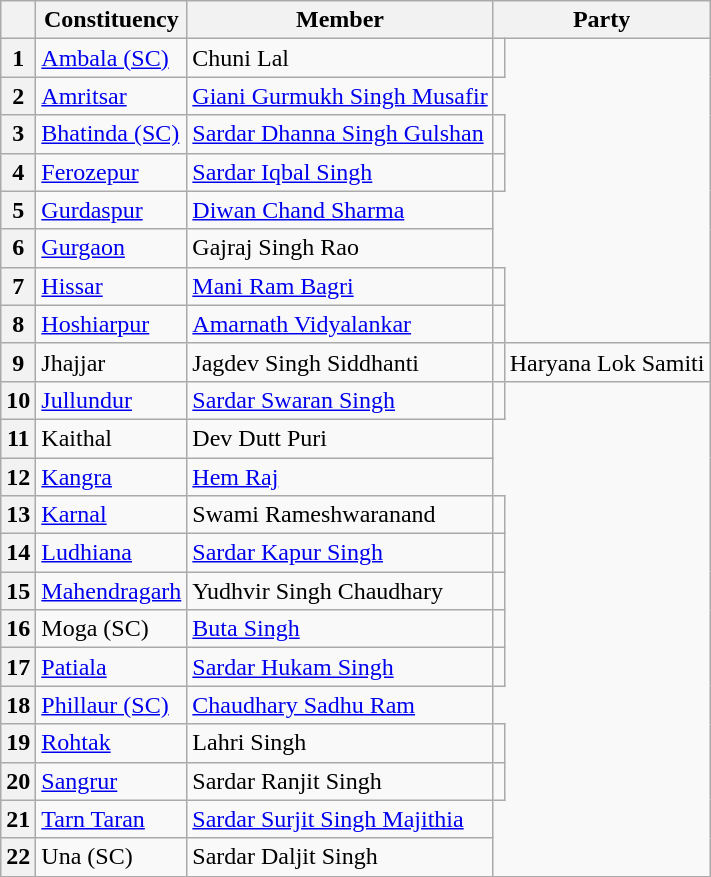<table class="wikitable sortable">
<tr>
<th></th>
<th>Constituency</th>
<th>Member</th>
<th colspan=2>Party</th>
</tr>
<tr>
<th>1</th>
<td><a href='#'>Ambala (SC)</a></td>
<td>Chuni Lal</td>
<td></td>
</tr>
<tr>
<th>2</th>
<td><a href='#'>Amritsar</a></td>
<td><a href='#'>Giani Gurmukh Singh Musafir</a></td>
</tr>
<tr>
<th>3</th>
<td><a href='#'>Bhatinda (SC)</a></td>
<td><a href='#'>Sardar Dhanna Singh Gulshan</a></td>
<td></td>
</tr>
<tr>
<th>4</th>
<td><a href='#'>Ferozepur</a></td>
<td><a href='#'>Sardar Iqbal Singh</a></td>
<td></td>
</tr>
<tr>
<th>5</th>
<td><a href='#'>Gurdaspur</a></td>
<td><a href='#'>Diwan Chand Sharma</a></td>
</tr>
<tr>
<th>6</th>
<td><a href='#'>Gurgaon</a></td>
<td>Gajraj Singh Rao</td>
</tr>
<tr>
<th>7</th>
<td><a href='#'>Hissar</a></td>
<td><a href='#'>Mani Ram Bagri</a></td>
<td></td>
</tr>
<tr>
<th>8</th>
<td><a href='#'>Hoshiarpur</a></td>
<td><a href='#'>Amarnath Vidyalankar</a></td>
<td></td>
</tr>
<tr>
<th>9</th>
<td>Jhajjar</td>
<td>Jagdev Singh Siddhanti</td>
<td></td>
<td>Haryana Lok Samiti</td>
</tr>
<tr>
<th>10</th>
<td><a href='#'>Jullundur</a></td>
<td><a href='#'>Sardar Swaran Singh</a></td>
<td></td>
</tr>
<tr>
<th>11</th>
<td>Kaithal</td>
<td>Dev Dutt Puri</td>
</tr>
<tr>
<th>12</th>
<td><a href='#'>Kangra</a></td>
<td><a href='#'>Hem Raj</a></td>
</tr>
<tr>
<th>13</th>
<td><a href='#'>Karnal</a></td>
<td>Swami Rameshwaranand</td>
<td></td>
</tr>
<tr>
<th>14</th>
<td><a href='#'>Ludhiana</a></td>
<td><a href='#'>Sardar Kapur Singh</a></td>
<td></td>
</tr>
<tr>
<th>15</th>
<td><a href='#'>Mahendragarh</a></td>
<td>Yudhvir Singh Chaudhary</td>
<td></td>
</tr>
<tr>
<th>16</th>
<td>Moga (SC)</td>
<td><a href='#'>Buta Singh</a></td>
<td></td>
</tr>
<tr>
<th>17</th>
<td><a href='#'>Patiala</a></td>
<td><a href='#'>Sardar Hukam Singh</a></td>
<td></td>
</tr>
<tr>
<th>18</th>
<td><a href='#'>Phillaur (SC)</a></td>
<td><a href='#'>Chaudhary Sadhu Ram</a></td>
</tr>
<tr>
<th>19</th>
<td><a href='#'>Rohtak</a></td>
<td>Lahri Singh</td>
<td></td>
</tr>
<tr>
<th>20</th>
<td><a href='#'>Sangrur</a></td>
<td>Sardar Ranjit Singh</td>
<td></td>
</tr>
<tr>
<th>21</th>
<td><a href='#'>Tarn Taran</a></td>
<td><a href='#'>Sardar Surjit Singh Majithia</a></td>
</tr>
<tr>
<th>22</th>
<td>Una (SC)</td>
<td>Sardar Daljit Singh</td>
</tr>
<tr>
</tr>
</table>
